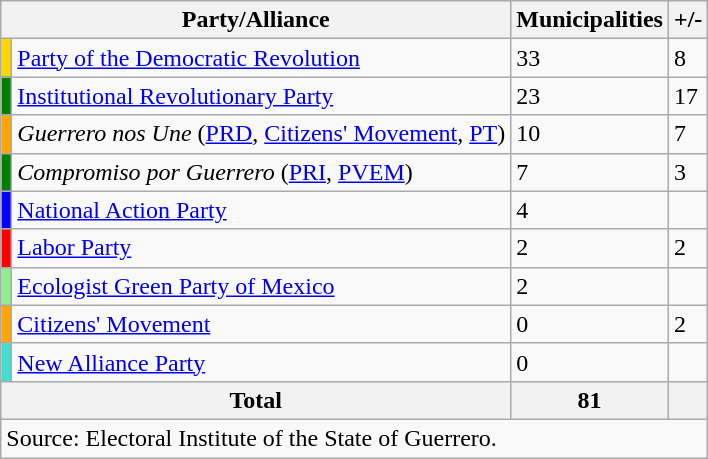<table class="wikitable">
<tr>
<th colspan="2">Party/Alliance</th>
<th>Municipalities</th>
<th>+/-</th>
</tr>
<tr>
<td bgcolor="gold"></td>
<td><a href='#'>Party of the Democratic Revolution</a></td>
<td>33</td>
<td>8</td>
</tr>
<tr>
<td bgcolor="green"></td>
<td><a href='#'>Institutional Revolutionary Party</a></td>
<td>23</td>
<td>17</td>
</tr>
<tr>
<td bgcolor="orange"></td>
<td><em>Guerrero nos Une</em> (<a href='#'>PRD</a>, <a href='#'>Citizens' Movement</a>, <a href='#'>PT</a>)</td>
<td>10</td>
<td>7</td>
</tr>
<tr>
<td bgcolor="green"></td>
<td><em>Compromiso por Guerrero</em> (<a href='#'>PRI</a>, <a href='#'>PVEM</a>)</td>
<td>7</td>
<td>3</td>
</tr>
<tr>
<td bgcolor="blue"></td>
<td><a href='#'>National Action Party</a></td>
<td>4</td>
<td></td>
</tr>
<tr>
<td bgcolor="red"></td>
<td><a href='#'>Labor Party</a></td>
<td>2</td>
<td>2</td>
</tr>
<tr>
<td bgcolor="lightgreen"></td>
<td><a href='#'>Ecologist Green Party of Mexico</a></td>
<td>2</td>
<td></td>
</tr>
<tr>
<td bgcolor="orange"></td>
<td><a href='#'>Citizens' Movement</a></td>
<td>0</td>
<td>2</td>
</tr>
<tr>
<td bgcolor="turquoise"></td>
<td><a href='#'>New Alliance Party</a></td>
<td>0</td>
<td></td>
</tr>
<tr>
<th colspan="2">Total</th>
<th>81</th>
<th></th>
</tr>
<tr>
<td colspan="4">Source: Electoral Institute of the State of Guerrero.</td>
</tr>
</table>
